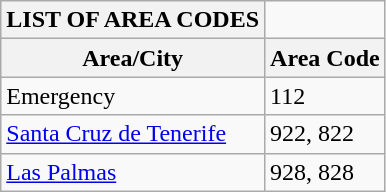<table class="wikitable" border=1>
<tr>
<th>LIST OF AREA CODES</th>
</tr>
<tr>
<th>Area/City</th>
<th>Area Code</th>
</tr>
<tr>
<td>Emergency</td>
<td>112</td>
</tr>
<tr>
<td><a href='#'>Santa Cruz de Tenerife</a></td>
<td>922, 822</td>
</tr>
<tr>
<td><a href='#'>Las Palmas</a></td>
<td>928, 828</td>
</tr>
</table>
